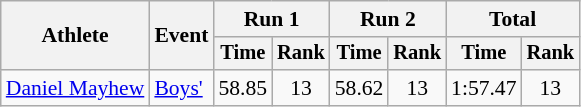<table class="wikitable" style="font-size:90%">
<tr>
<th rowspan="2">Athlete</th>
<th rowspan="2">Event</th>
<th colspan="2">Run 1</th>
<th colspan="2">Run 2</th>
<th colspan="2">Total</th>
</tr>
<tr style="font-size:95%">
<th>Time</th>
<th>Rank</th>
<th>Time</th>
<th>Rank</th>
<th>Time</th>
<th>Rank</th>
</tr>
<tr align=center>
<td align=left><a href='#'>Daniel Mayhew</a></td>
<td align=left><a href='#'>Boys'</a></td>
<td>58.85</td>
<td>13</td>
<td>58.62</td>
<td>13</td>
<td>1:57.47</td>
<td>13</td>
</tr>
</table>
